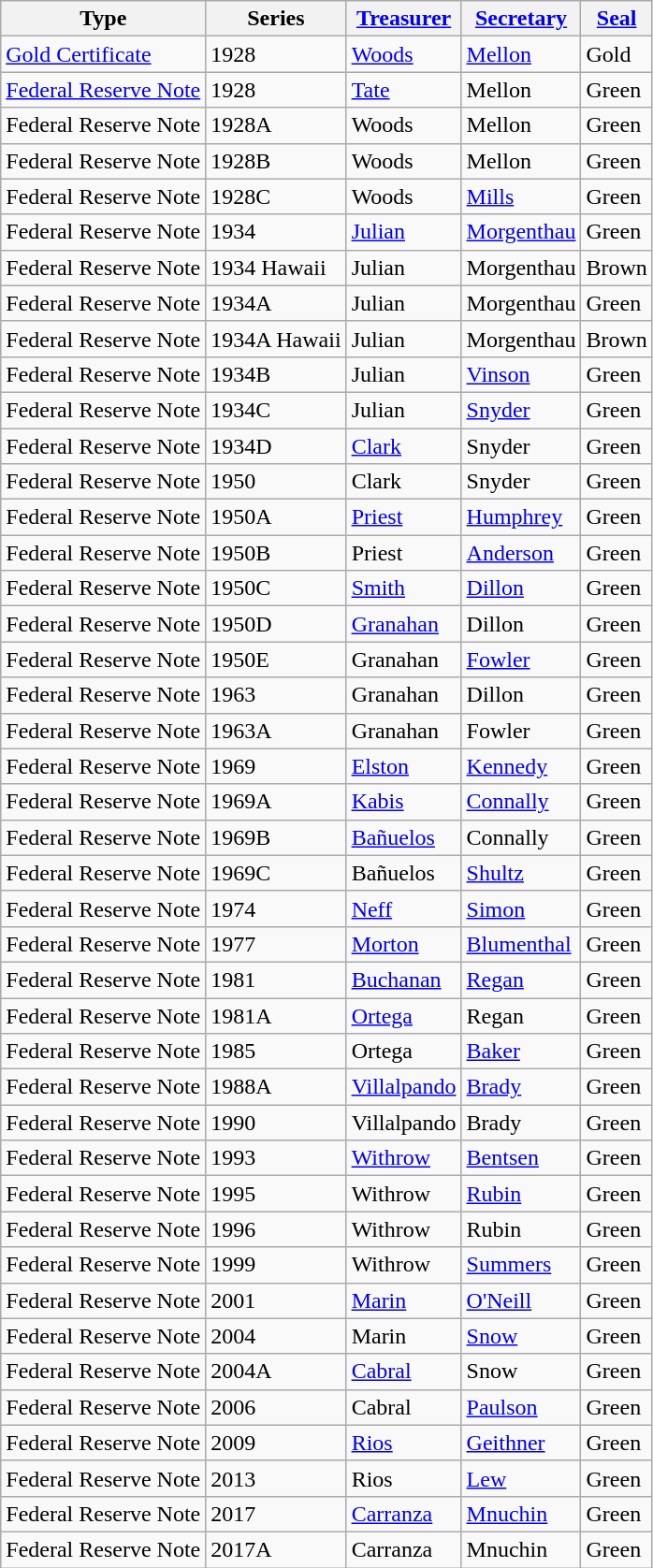<table class="wikitable sortable">
<tr>
<th>Type</th>
<th>Series</th>
<th><a href='#'>Treasurer</a></th>
<th><a href='#'>Secretary</a></th>
<th><a href='#'>Seal</a></th>
</tr>
<tr>
<td><a href='#'>Gold Certificate</a></td>
<td>1928</td>
<td><a href='#'>Woods</a></td>
<td><a href='#'>Mellon</a></td>
<td>Gold</td>
</tr>
<tr>
<td><a href='#'>Federal Reserve Note</a></td>
<td>1928</td>
<td><a href='#'>Tate</a></td>
<td>Mellon</td>
<td>Green</td>
</tr>
<tr>
<td>Federal Reserve Note</td>
<td>1928A</td>
<td>Woods</td>
<td>Mellon</td>
<td>Green</td>
</tr>
<tr>
<td>Federal Reserve Note</td>
<td>1928B</td>
<td>Woods</td>
<td>Mellon</td>
<td>Green</td>
</tr>
<tr>
<td>Federal Reserve Note</td>
<td>1928C</td>
<td>Woods</td>
<td><a href='#'>Mills</a></td>
<td>Green</td>
</tr>
<tr>
<td>Federal Reserve Note</td>
<td>1934</td>
<td><a href='#'>Julian</a></td>
<td><a href='#'>Morgenthau</a></td>
<td>Green</td>
</tr>
<tr>
<td>Federal Reserve Note</td>
<td>1934 Hawaii</td>
<td>Julian</td>
<td>Morgenthau</td>
<td>Brown</td>
</tr>
<tr>
<td>Federal Reserve Note</td>
<td>1934A</td>
<td>Julian</td>
<td>Morgenthau</td>
<td>Green</td>
</tr>
<tr>
<td>Federal Reserve Note</td>
<td>1934A Hawaii</td>
<td>Julian</td>
<td>Morgenthau</td>
<td>Brown</td>
</tr>
<tr>
<td>Federal Reserve Note</td>
<td>1934B</td>
<td>Julian</td>
<td><a href='#'>Vinson</a></td>
<td>Green</td>
</tr>
<tr>
<td>Federal Reserve Note</td>
<td>1934C</td>
<td>Julian</td>
<td><a href='#'>Snyder</a></td>
<td>Green</td>
</tr>
<tr>
<td>Federal Reserve Note</td>
<td>1934D</td>
<td><a href='#'>Clark</a></td>
<td>Snyder</td>
<td>Green</td>
</tr>
<tr>
<td>Federal Reserve Note</td>
<td>1950</td>
<td>Clark</td>
<td>Snyder</td>
<td>Green</td>
</tr>
<tr>
<td>Federal Reserve Note</td>
<td>1950A</td>
<td><a href='#'>Priest</a></td>
<td><a href='#'>Humphrey</a></td>
<td>Green</td>
</tr>
<tr>
<td>Federal Reserve Note</td>
<td>1950B</td>
<td>Priest</td>
<td><a href='#'>Anderson</a></td>
<td>Green</td>
</tr>
<tr>
<td>Federal Reserve Note</td>
<td>1950C</td>
<td><a href='#'>Smith</a></td>
<td><a href='#'>Dillon</a></td>
<td>Green</td>
</tr>
<tr>
<td>Federal Reserve Note</td>
<td>1950D</td>
<td><a href='#'>Granahan</a></td>
<td>Dillon</td>
<td>Green</td>
</tr>
<tr>
<td>Federal Reserve Note</td>
<td>1950E</td>
<td>Granahan</td>
<td><a href='#'>Fowler</a></td>
<td>Green</td>
</tr>
<tr>
<td>Federal Reserve Note</td>
<td>1963</td>
<td>Granahan</td>
<td>Dillon</td>
<td>Green</td>
</tr>
<tr>
<td>Federal Reserve Note</td>
<td>1963A</td>
<td>Granahan</td>
<td>Fowler</td>
<td>Green</td>
</tr>
<tr>
<td>Federal Reserve Note</td>
<td>1969</td>
<td><a href='#'>Elston</a></td>
<td><a href='#'>Kennedy</a></td>
<td>Green</td>
</tr>
<tr>
<td>Federal Reserve Note</td>
<td>1969A</td>
<td><a href='#'>Kabis</a></td>
<td><a href='#'>Connally</a></td>
<td>Green</td>
</tr>
<tr>
<td>Federal Reserve Note</td>
<td>1969B</td>
<td><a href='#'>Bañuelos</a></td>
<td>Connally</td>
<td>Green</td>
</tr>
<tr>
<td>Federal Reserve Note</td>
<td>1969C</td>
<td>Bañuelos</td>
<td><a href='#'>Shultz</a></td>
<td>Green</td>
</tr>
<tr>
<td>Federal Reserve Note</td>
<td>1974</td>
<td><a href='#'>Neff</a></td>
<td><a href='#'>Simon</a></td>
<td>Green</td>
</tr>
<tr>
<td>Federal Reserve Note</td>
<td>1977</td>
<td><a href='#'>Morton</a></td>
<td><a href='#'>Blumenthal</a></td>
<td>Green</td>
</tr>
<tr>
<td>Federal Reserve Note</td>
<td>1981</td>
<td><a href='#'>Buchanan</a></td>
<td><a href='#'>Regan</a></td>
<td>Green</td>
</tr>
<tr>
<td>Federal Reserve Note</td>
<td>1981A</td>
<td><a href='#'>Ortega</a></td>
<td>Regan</td>
<td>Green</td>
</tr>
<tr>
<td>Federal Reserve Note</td>
<td>1985</td>
<td>Ortega</td>
<td><a href='#'>Baker</a></td>
<td>Green</td>
</tr>
<tr>
<td>Federal Reserve Note</td>
<td>1988A</td>
<td><a href='#'>Villalpando</a></td>
<td><a href='#'>Brady</a></td>
<td>Green</td>
</tr>
<tr>
<td>Federal Reserve Note</td>
<td>1990</td>
<td>Villalpando</td>
<td>Brady</td>
<td>Green</td>
</tr>
<tr>
<td>Federal Reserve Note</td>
<td>1993</td>
<td><a href='#'>Withrow</a></td>
<td><a href='#'>Bentsen</a></td>
<td>Green</td>
</tr>
<tr>
<td>Federal Reserve Note</td>
<td>1995</td>
<td>Withrow</td>
<td><a href='#'>Rubin</a></td>
<td>Green</td>
</tr>
<tr>
<td>Federal Reserve Note</td>
<td>1996</td>
<td>Withrow</td>
<td>Rubin</td>
<td>Green</td>
</tr>
<tr>
<td>Federal Reserve Note</td>
<td>1999</td>
<td>Withrow</td>
<td><a href='#'>Summers</a></td>
<td>Green</td>
</tr>
<tr>
<td>Federal Reserve Note</td>
<td>2001</td>
<td><a href='#'>Marin</a></td>
<td><a href='#'>O'Neill</a></td>
<td>Green</td>
</tr>
<tr>
<td>Federal Reserve Note</td>
<td>2004</td>
<td>Marin</td>
<td><a href='#'>Snow</a></td>
<td>Green</td>
</tr>
<tr>
<td>Federal Reserve Note</td>
<td>2004A</td>
<td><a href='#'>Cabral</a></td>
<td>Snow</td>
<td>Green</td>
</tr>
<tr>
<td>Federal Reserve Note</td>
<td>2006</td>
<td>Cabral</td>
<td><a href='#'>Paulson</a></td>
<td>Green</td>
</tr>
<tr>
<td>Federal Reserve Note</td>
<td>2009</td>
<td><a href='#'>Rios</a></td>
<td><a href='#'>Geithner</a></td>
<td>Green</td>
</tr>
<tr>
<td>Federal Reserve Note</td>
<td>2013</td>
<td>Rios</td>
<td><a href='#'>Lew</a></td>
<td>Green</td>
</tr>
<tr>
<td>Federal Reserve Note</td>
<td>2017</td>
<td><a href='#'>Carranza</a></td>
<td><a href='#'>Mnuchin</a></td>
<td>Green</td>
</tr>
<tr>
<td>Federal Reserve Note</td>
<td>2017A</td>
<td>Carranza</td>
<td>Mnuchin</td>
<td>Green</td>
</tr>
</table>
